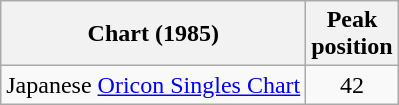<table class="wikitable">
<tr>
<th>Chart (1985)</th>
<th>Peak<br>position</th>
</tr>
<tr>
<td>Japanese <a href='#'>Oricon Singles Chart</a></td>
<td align="center">42</td>
</tr>
</table>
